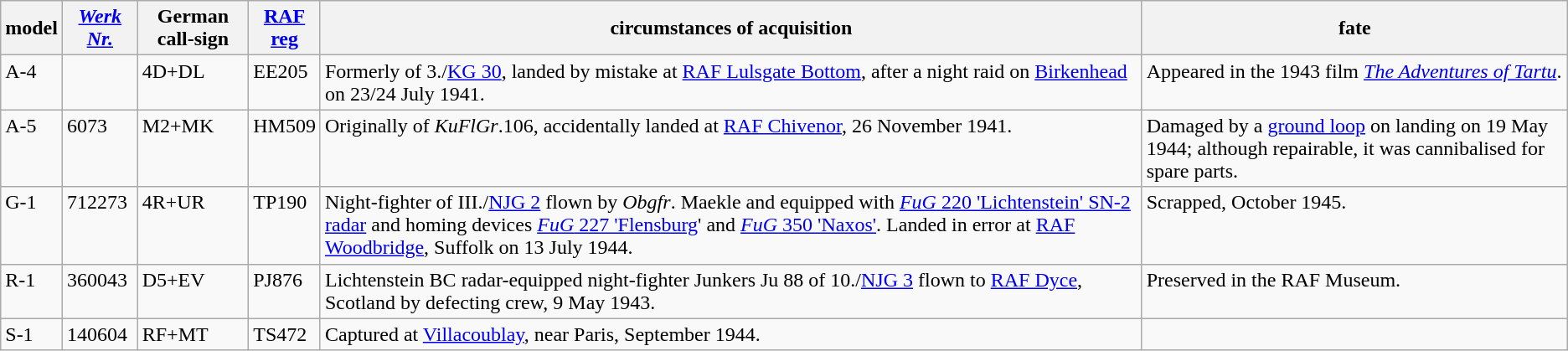<table class=wikitable>
<tr>
<th>model</th>
<th><em><a href='#'>Werk Nr.</a></em></th>
<th>German call-sign</th>
<th><a href='#'>RAF<br>reg</a></th>
<th>circumstances of acquisition</th>
<th>fate</th>
</tr>
<tr style=vertical-align:top>
<td>A-4</td>
<td></td>
<td>4D+DL</td>
<td>EE205</td>
<td>Formerly of 3./<a href='#'>KG 30</a>, landed by mistake at <a href='#'>RAF Lulsgate Bottom</a>, after a night raid on <a href='#'>Birkenhead</a> on 23/24 July 1941.</td>
<td>Appeared in the 1943 film <em><a href='#'>The Adventures of Tartu</a></em>.</td>
</tr>
<tr style=vertical-align:top>
<td>A-5</td>
<td>6073</td>
<td>M2+MK</td>
<td>HM509</td>
<td>Originally of <em>KuFlGr</em>.106, accidentally landed at <a href='#'>RAF Chivenor</a>, 26 November 1941.</td>
<td>Damaged by a <a href='#'>ground loop</a> on landing on 19 May 1944; although repairable, it was cannibalised for spare parts.</td>
</tr>
<tr style=vertical-align:top>
<td>G-1</td>
<td>712273</td>
<td>4R+UR</td>
<td>TP190</td>
<td>Night-fighter of III./<a href='#'>NJG 2</a> flown by <em>Obgfr</em>. Maekle and equipped with <a href='#'><em>FuG</em> 220 'Lichtenstein' SN-2 radar</a> and homing devices <a href='#'><em>FuG</em> 227 'Flensburg</a>' and <a href='#'><em>FuG</em> 350 'Naxos'</a>.  Landed in error at <a href='#'>RAF Woodbridge</a>, Suffolk on 13 July 1944.</td>
<td>Scrapped, October 1945.</td>
</tr>
<tr style=vertical-align:top>
<td>R-1</td>
<td>360043</td>
<td>D5+EV</td>
<td>PJ876</td>
<td>Lichtenstein BC radar-equipped night-fighter Junkers Ju 88 of 10./<a href='#'>NJG 3</a> flown to <a href='#'>RAF Dyce</a>, Scotland by defecting crew, 9 May 1943.</td>
<td>Preserved in the RAF Museum.</td>
</tr>
<tr style=vertical-align:top>
<td>S-1</td>
<td>140604</td>
<td>RF+MT</td>
<td>TS472</td>
<td>Captured at <a href='#'>Villacoublay</a>, near Paris, September 1944.</td>
<td></td>
</tr>
</table>
